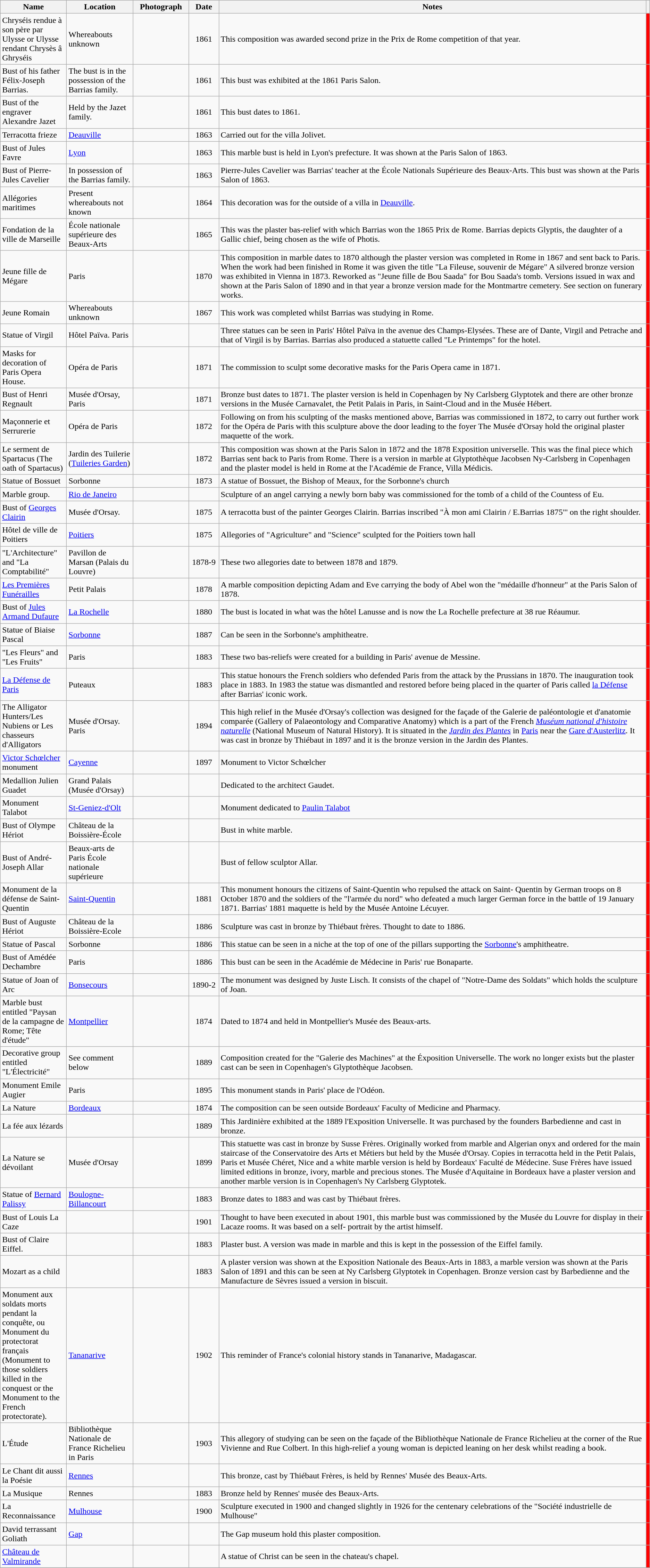<table class="wikitable sortable plainrowheaders">
<tr>
<th style="width:120px">Name</th>
<th style="width:120px">Location</th>
<th style="width:100px" class="unsortable">Photograph</th>
<th style="width:50px">Date</th>
<th class="unsortable">Notes</th>
<th class="unsortable"></th>
</tr>
<tr>
<td>Chryséis rendue à son père par Ulysse or Ulysse rendant Chrysès â Ghryséis</td>
<td>Whereabouts unknown<br></td>
<td></td>
<td align="center">1861</td>
<td>This composition was awarded second prize in the Prix de Rome competition of that year.</td>
<th style="background: red"></th>
</tr>
<tr>
<td>Bust of his father Félix-Joseph Barrias.</td>
<td>The bust is in the possession of the Barrias family.</td>
<td></td>
<td align="center">1861</td>
<td>This bust was exhibited at the 1861 Paris Salon.</td>
<th style="background: red"></th>
</tr>
<tr>
<td>Bust of the engraver Alexandre Jazet</td>
<td>Held by the Jazet family.</td>
<td></td>
<td align="center">1861</td>
<td>This bust dates to 1861.</td>
<th style="background: red"></th>
</tr>
<tr>
<td>Terracotta frieze</td>
<td><a href='#'>Deauville</a><br></td>
<td></td>
<td align="center">1863</td>
<td>Carried out for the villa Jolivet.</td>
<th style="background: red"></th>
</tr>
<tr>
<td>Bust of Jules Favre</td>
<td><a href='#'>Lyon</a></td>
<td></td>
<td align="center">1863</td>
<td>This marble bust is held in Lyon's prefecture. It was shown at the Paris Salon of 1863.</td>
<th style="background: red"></th>
</tr>
<tr>
<td>Bust of Pierre-Jules Cavelier</td>
<td>In possession of the Barrias family.</td>
<td></td>
<td align="center">1863</td>
<td>Pierre-Jules Cavelier was Barrias' teacher at the École Nationals Supérieure des Beaux-Arts. This bust was shown at the Paris Salon of 1863.</td>
<th style="background: red"></th>
</tr>
<tr>
<td>Allégories maritimes</td>
<td>Present whereabouts not known<br></td>
<td></td>
<td align="center">1864</td>
<td>This decoration was for the outside of a villa in <a href='#'>Deauville</a>.</td>
<th style="background: red"></th>
</tr>
<tr>
<td>Fondation de la ville de Marseille</td>
<td>École nationale supérieure des Beaux-Arts<br></td>
<td></td>
<td align="center">1865</td>
<td>This was the plaster bas-relief with which Barrias won the 1865 Prix de Rome. Barrias depicts Glyptis, the daughter of a Gallic chief, being chosen as the wife of Photis.</td>
<th style="background: red"></th>
</tr>
<tr>
<td>Jeune fille de Mégare</td>
<td>Paris<br></td>
<td></td>
<td align="center">1870</td>
<td>This composition in marble dates to 1870 although the plaster version was completed in Rome in 1867 and sent back to Paris. When the work had been finished in Rome it was given the title  "La Fileuse, souvenir de Mégare"  A silvered bronze version was exhibited in Vienna in 1873. Reworked as "Jeune fille de Bou Saada" for Bou Saada's tomb. Versions issued in wax and shown at the Paris Salon of 1890 and in that year a bronze version made for the Montmartre cemetery. See section on funerary works.</td>
<th style="background: red"></th>
</tr>
<tr>
<td>Jeune Romain</td>
<td>Whereabouts unknown<br></td>
<td></td>
<td align="center">1867</td>
<td>This work was completed whilst Barrias was studying in Rome.</td>
<th style="background: red"></th>
</tr>
<tr>
<td>Statue of Virgil</td>
<td>Hôtel Païva. Paris <br></td>
<td></td>
<td></td>
<td>Three statues can be seen in Paris' Hôtel Païva in the avenue des Champs-Elysées. These are of Dante, Virgil and Petrache and that of Virgil is by Barrias. Barrias also produced a statuette called "Le Printemps" for the hotel.</td>
<th style="background: red"></th>
</tr>
<tr>
<td>Masks for decoration of Paris Opera House.</td>
<td>Opéra de Paris<br></td>
<td></td>
<td align="center">1871</td>
<td>The commission to sculpt some decorative masks for the Paris Opera came in 1871.</td>
<th style="background: red"></th>
</tr>
<tr>
<td>Bust of Henri Regnault</td>
<td>Musée d'Orsay, Paris<br></td>
<td></td>
<td align="center">1871</td>
<td>Bronze bust dates to 1871. The plaster version is held in Copenhagen by Ny Carlsberg Glyptotek and there are other bronze versions in the Musée Carnavalet, the Petit Palais in Paris, in Saint-Cloud and in the Musée Hébert.</td>
<th style="background: red"></th>
</tr>
<tr>
<td>Maçonnerie et Serrurerie</td>
<td>Opéra de Paris <br></td>
<td></td>
<td align="center">1872</td>
<td>Following on from his sculpting of the masks mentioned above, Barrias was commissioned in 1872, to carry out further work for the Opéra de Paris with this sculpture above the door leading to the foyer The Musée d'Orsay hold the original plaster maquette of the work.</td>
<th style="background: red"></th>
</tr>
<tr>
<td>Le serment de Spartacus (The oath of Spartacus)</td>
<td>Jardin des Tuilerie (<a href='#'>Tuileries Garden</a>)<br></td>
<td></td>
<td align="center">1872</td>
<td>This composition was shown at the Paris Salon in 1872 and the 1878 Exposition universelle. This was the final piece which Barrias sent back to Paris from Rome. There is a version in marble at Glyptothèque Jacobsen Ny-Carlsberg in Copenhagen and the plaster model is held in Rome at the l'Académie de France, Villa Médicis.</td>
<th style="background: red"></th>
</tr>
<tr>
<td>Statue of Bossuet</td>
<td>Sorbonne</td>
<td></td>
<td align="center">1873</td>
<td>A statue of Bossuet, the Bishop of Meaux, for the Sorbonne's church</td>
<th style="background: red"></th>
</tr>
<tr>
<td>Marble group.</td>
<td><a href='#'>Rio de Janeiro</a><br></td>
<td></td>
<td></td>
<td>Sculpture of an angel carrying a newly born baby was commissioned for the tomb of a child of the Countess of Eu.</td>
<th style="background: red"></th>
</tr>
<tr>
<td>Bust of <a href='#'>Georges Clairin</a></td>
<td>Musée d'Orsay.<br></td>
<td></td>
<td align="center">1875</td>
<td>A terracotta bust of the painter Georges Clairin. Barrias inscribed  "À mon ami Clairin / E.Barrias 1875"' on the right shoulder.</td>
<th style="background: red"></th>
</tr>
<tr>
<td>Hôtel de ville de Poitiers</td>
<td><a href='#'>Poitiers</a></td>
<td></td>
<td align="center">1875</td>
<td>Allegories of "Agriculture" and "Science" sculpted for the Poitiers town hall</td>
<th style="background: red"></th>
</tr>
<tr>
<td>"L'Architecture" and "La Comptabilité"</td>
<td>Pavillon de Marsan (Palais du Louvre)</td>
<td></td>
<td align="center">1878-9</td>
<td>These two allegories date to between 1878 and 1879.</td>
<th style="background: red"></th>
</tr>
<tr>
<td><a href='#'>Les Premières Funérailles</a></td>
<td>Petit Palais<br></td>
<td></td>
<td align="center">1878</td>
<td>A marble composition depicting Adam and Eve carrying the body of Abel won the "médaille d'honneur" at the Paris Salon of 1878.</td>
<th style="background: red"></th>
</tr>
<tr>
<td>Bust of <a href='#'>Jules Armand Dufaure</a></td>
<td><a href='#'>La Rochelle</a><br></td>
<td></td>
<td align="center">1880</td>
<td>The bust is located in what was the hôtel Lanusse and is now the La Rochelle prefecture at 38 rue Réaumur.</td>
<th style="background: red"></th>
</tr>
<tr>
<td>Statue of Biaise Pascal</td>
<td><a href='#'>Sorbonne</a><br></td>
<td></td>
<td align="center">1887</td>
<td>Can be seen in the Sorbonne's amphitheatre.</td>
<th style="background: red"></th>
</tr>
<tr>
<td>"Les Fleurs" and "Les Fruits"</td>
<td>Paris<br></td>
<td></td>
<td align="center">1883</td>
<td>These two bas-reliefs were created for a building in Paris' avenue de Messine.</td>
<th style="background: red"></th>
</tr>
<tr>
<td><a href='#'>La Défense de Paris</a></td>
<td>Puteaux<br></td>
<td></td>
<td align="center">1883</td>
<td>This statue honours the French soldiers who defended Paris from the attack by the Prussians in 1870. The inauguration took place in 1883. In 1983 the statue was dismantled and restored before being placed in the quarter of Paris called <a href='#'>la Défense</a> after Barrias' iconic work.</td>
<th style="background: red"></th>
</tr>
<tr>
<td>The Alligator Hunters/Les Nubiens or Les chasseurs d'Alligators</td>
<td>Musée d'Orsay. Paris<br></td>
<td></td>
<td align="center">1894</td>
<td>This high relief in the Musée d'Orsay's collection was designed for the façade of the Galerie de paléontologie et d'anatomie comparée (Gallery of Palaeontology and Comparative Anatomy) which is a part of the French <em><a href='#'>Muséum national d'histoire naturelle</a></em> (National Museum of Natural History). It is situated in the <em><a href='#'>Jardin des Plantes</a></em> in <a href='#'>Paris</a> near the <a href='#'>Gare d'Austerlitz</a>. It was cast in bronze by Thiébaut in 1897 and it is the bronze version in the Jardin des Plantes.</td>
<th style="background: red"></th>
</tr>
<tr>
<td><a href='#'>Victor Schœlcher</a> monument</td>
<td><a href='#'>Cayenne</a></td>
<td></td>
<td align="center">1897</td>
<td>Monument to Victor Schœlcher</td>
<th style="background: red"></th>
</tr>
<tr>
<td>Medallion Julien Guadet</td>
<td>Grand Palais (Musée d'Orsay)</td>
<td></td>
<td></td>
<td>Dedicated to the architect Gaudet.</td>
<th style="background: red"></th>
</tr>
<tr>
<td>Monument Talabot</td>
<td><a href='#'>St-Geniez-d'Olt</a><br></td>
<td></td>
<td></td>
<td>Monument dedicated to <a href='#'>Paulin Talabot</a></td>
<th style="background: red"></th>
</tr>
<tr>
<td>Bust of Olympe Hériot</td>
<td>Château de la Boissière-École<br></td>
<td></td>
<td></td>
<td>Bust in white marble.</td>
<th style="background: red"></th>
</tr>
<tr>
<td>Bust of André-Joseph Allar</td>
<td>Beaux-arts de Paris École nationale supérieure<br></td>
<td></td>
<td></td>
<td>Bust of fellow sculptor Allar.</td>
<th style="background: red"></th>
</tr>
<tr>
<td>Monument de la défense de Saint-Quentin</td>
<td><a href='#'>Saint-Quentin</a></td>
<td></td>
<td align="center">1881</td>
<td>This monument honours the citizens of Saint-Quentin who repulsed the attack on Saint- Quentin by German troops on 8 October 1870 and the soldiers of the "l'armée du nord" who defeated a much larger German force in the battle of 19 January 1871. Barrias' 1881 maquette is held by the Musée Antoine Lécuyer.</td>
<th style="background: red"></th>
</tr>
<tr>
<td>Bust of Auguste Hériot</td>
<td>Château de la Boissière-Ecole<br></td>
<td></td>
<td align="center">1886</td>
<td>Sculpture was cast in bronze by Thiébaut frères. Thought to date to 1886.</td>
<th style="background: red"></th>
</tr>
<tr>
<td>Statue of Pascal</td>
<td>Sorbonne<br></td>
<td></td>
<td align="center">1886</td>
<td>This statue can be seen in a niche at the top of one of the pillars supporting the <a href='#'>Sorbonne</a>'s amphitheatre.</td>
<th style="background: red"></th>
</tr>
<tr>
<td>Bust of Amédée Dechambre</td>
<td>Paris<br></td>
<td></td>
<td align="center">1886</td>
<td>This bust can be seen in the Académie de Médecine in Paris' rue Bonaparte.</td>
<th style="background: red"></th>
</tr>
<tr>
<td>Statue of Joan of Arc</td>
<td><a href='#'>Bonsecours</a><br></td>
<td></td>
<td align="center">1890-2</td>
<td>The monument was designed by Juste Lisch. It consists of the chapel of "Notre-Dame des Soldats" which holds the sculpture of Joan.</td>
<th style="background: red"></th>
</tr>
<tr>
<td>Marble bust entitled "Paysan de la campagne de Rome; Tête d'étude"</td>
<td><a href='#'>Montpellier</a><br></td>
<td></td>
<td align="center">1874</td>
<td>Dated to 1874 and held in Montpellier's Musée des Beaux-arts.</td>
<th style="background: red"></th>
</tr>
<tr>
<td>Decorative group entitled "L'Électricité"</td>
<td>See comment below</td>
<td></td>
<td align="center">1889</td>
<td>Composition created for the "Galerie des Machines" at the Éxposition Universelle. The work no longer exists but the plaster cast can be seen in Copenhagen's Glyptothèque Jacobsen.</td>
<th style="background: red"></th>
</tr>
<tr>
<td>Monument Emile Augier</td>
<td>Paris<br></td>
<td></td>
<td align="center">1895</td>
<td>This monument stands in Paris' place de l'Odéon.</td>
<th style="background: red"></th>
</tr>
<tr>
<td>La Nature</td>
<td><a href='#'>Bordeaux</a><br></td>
<td></td>
<td align="center">1874</td>
<td>The composition can be seen outside Bordeaux' Faculty of Medicine and Pharmacy.</td>
<th style="background: red"></th>
</tr>
<tr>
<td>La fée aux lézards</td>
<td></td>
<td></td>
<td align="center">1889</td>
<td>This Jardinière exhibited at the 1889 l'Exposition Universelle. It was purchased by the founders Barbedienne and cast in bronze.</td>
<th style="background: red"></th>
</tr>
<tr>
<td>La Nature se dévoilant</td>
<td>Musée d'Orsay<br></td>
<td></td>
<td align="center">1899</td>
<td>This statuette was cast in bronze by Susse Frères. Originally worked from marble and Algerian onyx and ordered for the main staircase of the Conservatoire des Arts et Métiers but held by the Musée d'Orsay. Copies in terracotta held in the Petit Palais, Paris et Musée Chéret, Nice and a white marble version is held by Bordeaux' Faculté de Médecine. Suse Frères have issued limited editions in bronze, ivory, marble and precious stones. The Musée d'Aquitaine in Bordeaux have a plaster version and another marble version is in Copenhagen's Ny Carlsberg Glyptotek.</td>
<th style="background: red"></th>
</tr>
<tr>
<td>Statue of <a href='#'>Bernard Palissy</a></td>
<td><a href='#'>Boulogne-Billancourt</a><br></td>
<td></td>
<td align="center">1883</td>
<td>Bronze dates to 1883 and was cast by Thiébaut frères.</td>
<th style="background: red"></th>
</tr>
<tr>
<td>Bust of Louis La Caze</td>
<td></td>
<td></td>
<td align="center">1901</td>
<td>Thought to have been executed in about 1901, this marble bust was commissioned by the Musée du Louvre for display in their Lacaze rooms. It was based on a self- portrait by the artist himself.</td>
<th style="background: red"></th>
</tr>
<tr>
<td>Bust of Claire Eiffel.</td>
<td></td>
<td></td>
<td align="center">1883</td>
<td>Plaster bust. A version was made in marble and this is kept in the possession of the Eiffel family.</td>
<th style="background: red"></th>
</tr>
<tr>
<td>Mozart as a child</td>
<td></td>
<td></td>
<td align="center">1883</td>
<td>A plaster version was shown at the Exposition Nationale des Beaux-Arts in 1883, a marble version was shown at the Paris Salon of 1891 and this can be seen at Ny Carlsberg Glyptotek in Copenhagen. Bronze version cast by Barbedienne and the Manufacture de Sèvres issued a version in biscuit.</td>
<th style="background: red"></th>
</tr>
<tr>
<td>Monument aux soldats morts pendant la conquête, ou Monument du protectorat français (Monument to those soldiers killed in the conquest or the Monument to the French protectorate).</td>
<td><a href='#'>Tananarive</a></td>
<td></td>
<td align="center">1902</td>
<td>This reminder of France's colonial history stands in Tananarive, Madagascar.</td>
<th style="background: red"></th>
</tr>
<tr>
<td>L'Étude</td>
<td>Bibliothèque Nationale de France Richelieu in Paris<br></td>
<td></td>
<td align="center">1903</td>
<td>This allegory of studying can be seen on the façade of the Bibliothèque Nationale de France Richelieu at the corner of the Rue Vivienne and Rue Colbert. In this high-relief a young woman is depicted leaning on her desk whilst reading a book.</td>
<th style="background: red"></th>
</tr>
<tr>
<td>Le Chant dit aussi la Poésie</td>
<td><a href='#'>Rennes</a></td>
<td></td>
<td></td>
<td>This bronze, cast by Thiébaut Frères, is held by Rennes' Musée des Beaux-Arts.</td>
<th style="background: red"></th>
</tr>
<tr>
<td>La Musique</td>
<td>Rennes</td>
<td></td>
<td align="center">1883</td>
<td>Bronze held by Rennes' musée des Beaux-Arts.</td>
<th style="background: red"></th>
</tr>
<tr>
<td>La Reconnaissance</td>
<td><a href='#'>Mulhouse</a><br></td>
<td></td>
<td align="center">1900</td>
<td>Sculpture executed in 1900 and changed slightly in 1926 for the centenary celebrations of the "Société industrielle de Mulhouse"</td>
<th style="background: red"></th>
</tr>
<tr>
<td>David terrassant Goliath</td>
<td><a href='#'>Gap</a></td>
<td></td>
<td></td>
<td>The Gap museum hold this plaster composition.</td>
<th style="background: red"></th>
</tr>
<tr>
<td><a href='#'>Château de Valmirande</a></td>
<td></td>
<td></td>
<td></td>
<td>A statue of Christ can be seen in the chateau's chapel.</td>
<th style="background: red"></th>
</tr>
<tr>
</tr>
</table>
